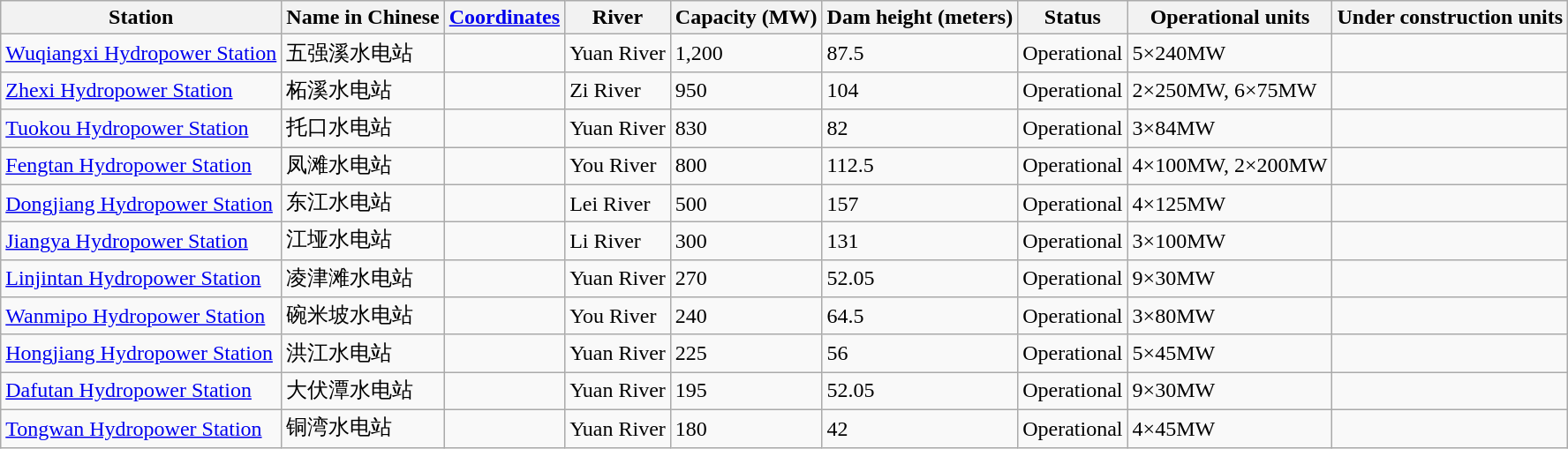<table class="wikitable sortable">
<tr>
<th>Station</th>
<th>Name in Chinese</th>
<th><a href='#'>Coordinates</a></th>
<th>River</th>
<th>Capacity (MW)</th>
<th>Dam height (meters)</th>
<th>Status</th>
<th>Operational units</th>
<th>Under construction units</th>
</tr>
<tr>
<td><a href='#'>Wuqiangxi Hydropower Station</a></td>
<td>五强溪水电站</td>
<td></td>
<td>Yuan River</td>
<td>1,200</td>
<td>87.5</td>
<td>Operational</td>
<td>5×240MW</td>
<td></td>
</tr>
<tr>
<td><a href='#'>Zhexi Hydropower Station</a></td>
<td>柘溪水电站</td>
<td></td>
<td>Zi River</td>
<td>950</td>
<td>104</td>
<td>Operational</td>
<td>2×250MW, 6×75MW</td>
<td></td>
</tr>
<tr>
<td><a href='#'>Tuokou Hydropower Station</a></td>
<td>托口水电站</td>
<td></td>
<td>Yuan River</td>
<td>830</td>
<td>82</td>
<td>Operational</td>
<td>3×84MW</td>
<td></td>
</tr>
<tr>
<td><a href='#'>Fengtan Hydropower Station</a></td>
<td>凤滩水电站</td>
<td></td>
<td>You River</td>
<td>800</td>
<td>112.5</td>
<td>Operational</td>
<td>4×100MW, 2×200MW</td>
<td></td>
</tr>
<tr>
<td><a href='#'>Dongjiang Hydropower Station</a></td>
<td>东江水电站</td>
<td></td>
<td>Lei River</td>
<td>500</td>
<td>157</td>
<td>Operational</td>
<td>4×125MW</td>
<td></td>
</tr>
<tr>
<td><a href='#'>Jiangya Hydropower Station</a></td>
<td>江垭水电站</td>
<td></td>
<td>Li River</td>
<td>300</td>
<td>131</td>
<td>Operational</td>
<td>3×100MW</td>
<td></td>
</tr>
<tr>
<td><a href='#'>Linjintan Hydropower Station</a></td>
<td>凌津滩水电站</td>
<td></td>
<td>Yuan River</td>
<td>270</td>
<td>52.05</td>
<td>Operational</td>
<td>9×30MW</td>
<td></td>
</tr>
<tr>
<td><a href='#'>Wanmipo Hydropower Station</a></td>
<td>碗米坡水电站</td>
<td></td>
<td>You River</td>
<td>240</td>
<td>64.5</td>
<td>Operational</td>
<td>3×80MW</td>
<td></td>
</tr>
<tr>
<td><a href='#'>Hongjiang Hydropower Station</a></td>
<td>洪江水电站</td>
<td></td>
<td>Yuan River</td>
<td>225</td>
<td>56</td>
<td>Operational</td>
<td>5×45MW</td>
<td></td>
</tr>
<tr>
<td><a href='#'>Dafutan Hydropower Station</a></td>
<td>大伏潭水电站</td>
<td></td>
<td>Yuan River</td>
<td>195</td>
<td>52.05</td>
<td>Operational</td>
<td>9×30MW</td>
<td></td>
</tr>
<tr>
<td><a href='#'>Tongwan Hydropower Station</a></td>
<td>铜湾水电站</td>
<td></td>
<td>Yuan River</td>
<td>180</td>
<td>42</td>
<td>Operational</td>
<td>4×45MW</td>
<td></td>
</tr>
</table>
